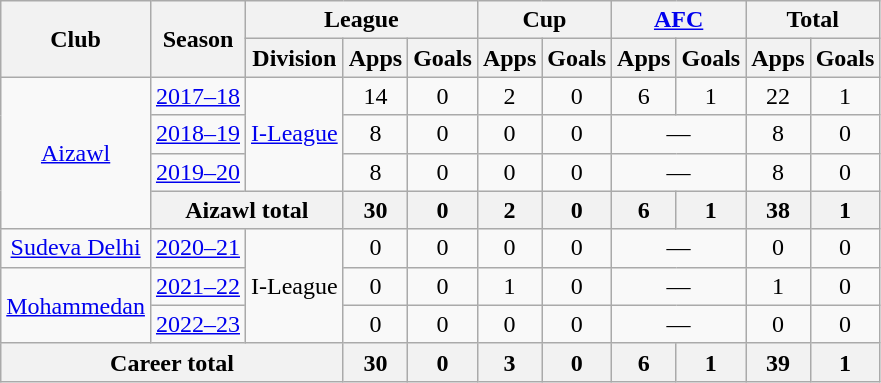<table class="wikitable" style="text-align: center;">
<tr>
<th rowspan="2">Club</th>
<th rowspan="2">Season</th>
<th colspan="3">League</th>
<th colspan="2">Cup</th>
<th colspan="2"><a href='#'>AFC</a></th>
<th colspan="2">Total</th>
</tr>
<tr>
<th>Division</th>
<th>Apps</th>
<th>Goals</th>
<th>Apps</th>
<th>Goals</th>
<th>Apps</th>
<th>Goals</th>
<th>Apps</th>
<th>Goals</th>
</tr>
<tr>
<td rowspan="4"><a href='#'>Aizawl</a></td>
<td><a href='#'>2017–18</a></td>
<td rowspan="3"><a href='#'>I-League</a></td>
<td>14</td>
<td>0</td>
<td>2</td>
<td>0</td>
<td>6</td>
<td>1</td>
<td>22</td>
<td>1</td>
</tr>
<tr>
<td><a href='#'>2018–19</a></td>
<td>8</td>
<td>0</td>
<td>0</td>
<td>0</td>
<td colspan="2">—</td>
<td>8</td>
<td>0</td>
</tr>
<tr>
<td><a href='#'>2019–20</a></td>
<td>8</td>
<td>0</td>
<td>0</td>
<td>0</td>
<td colspan="2">—</td>
<td>8</td>
<td>0</td>
</tr>
<tr>
<th colspan="2">Aizawl total</th>
<th>30</th>
<th>0</th>
<th>2</th>
<th>0</th>
<th>6</th>
<th>1</th>
<th>38</th>
<th>1</th>
</tr>
<tr>
<td rowspan="1"><a href='#'>Sudeva Delhi</a></td>
<td><a href='#'>2020–21</a></td>
<td rowspan="3">I-League</td>
<td>0</td>
<td>0</td>
<td>0</td>
<td>0</td>
<td colspan="2">—</td>
<td>0</td>
<td>0</td>
</tr>
<tr>
<td rowspan="2"><a href='#'>Mohammedan</a></td>
<td><a href='#'>2021–22</a></td>
<td>0</td>
<td>0</td>
<td>1</td>
<td>0</td>
<td colspan="2">—</td>
<td>1</td>
<td>0</td>
</tr>
<tr>
<td><a href='#'>2022–23</a></td>
<td>0</td>
<td>0</td>
<td>0</td>
<td>0</td>
<td colspan="2">—</td>
<td>0</td>
<td>0</td>
</tr>
<tr>
<th colspan="3">Career total</th>
<th>30</th>
<th>0</th>
<th>3</th>
<th>0</th>
<th>6</th>
<th>1</th>
<th>39</th>
<th>1</th>
</tr>
</table>
